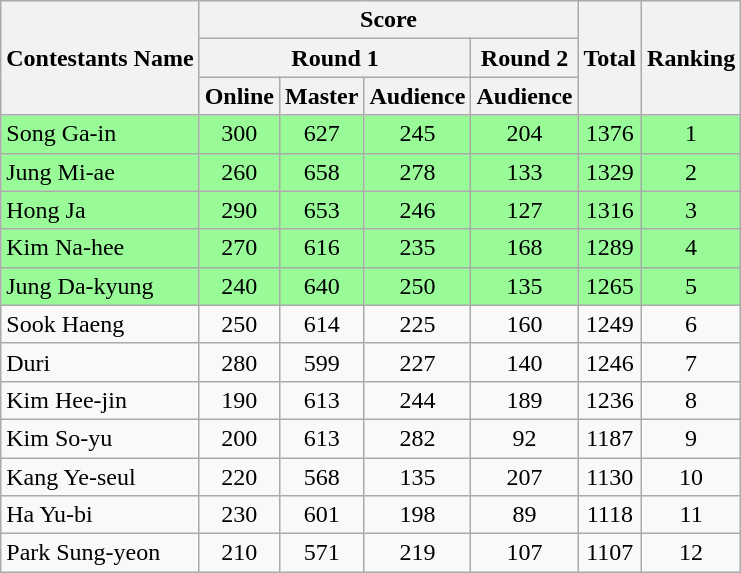<table class="wikitable sortable">
<tr>
<th rowspan=3>Contestants Name</th>
<th colspan=4>Score</th>
<th rowspan=3>Total</th>
<th rowspan=3>Ranking</th>
</tr>
<tr>
<th colspan=3>Round 1</th>
<th>Round 2</th>
</tr>
<tr>
<th>Online</th>
<th>Master</th>
<th>Audience</th>
<th>Audience</th>
</tr>
<tr align=center bgcolor="palegreen">
<td align=left>Song Ga-in</td>
<td>300</td>
<td>627</td>
<td>245</td>
<td>204</td>
<td>1376</td>
<td>1</td>
</tr>
<tr align=center bgcolor="palegreen">
<td align=left>Jung Mi-ae</td>
<td>260</td>
<td>658</td>
<td>278</td>
<td>133</td>
<td>1329</td>
<td>2</td>
</tr>
<tr align=center bgcolor="palegreen">
<td align=left>Hong Ja</td>
<td>290</td>
<td>653</td>
<td>246</td>
<td>127</td>
<td>1316</td>
<td>3</td>
</tr>
<tr align=center bgcolor="palegreen">
<td align=left>Kim Na-hee</td>
<td>270</td>
<td>616</td>
<td>235</td>
<td>168</td>
<td>1289</td>
<td>4</td>
</tr>
<tr align=center bgcolor="palegreen">
<td align=left>Jung Da-kyung</td>
<td>240</td>
<td>640</td>
<td>250</td>
<td>135</td>
<td>1265</td>
<td>5</td>
</tr>
<tr align=center>
<td align=left>Sook Haeng</td>
<td>250</td>
<td>614</td>
<td>225</td>
<td>160</td>
<td>1249</td>
<td>6</td>
</tr>
<tr align=center>
<td align=left>Duri</td>
<td>280</td>
<td>599</td>
<td>227</td>
<td>140</td>
<td>1246</td>
<td>7</td>
</tr>
<tr align=center>
<td align=left>Kim Hee-jin</td>
<td>190</td>
<td>613</td>
<td>244</td>
<td>189</td>
<td>1236</td>
<td>8</td>
</tr>
<tr align=center>
<td align=left>Kim So-yu</td>
<td>200</td>
<td>613</td>
<td>282</td>
<td>92</td>
<td>1187</td>
<td>9</td>
</tr>
<tr align=center>
<td align=left>Kang Ye-seul</td>
<td>220</td>
<td>568</td>
<td>135</td>
<td>207</td>
<td>1130</td>
<td>10</td>
</tr>
<tr align=center>
<td align=left>Ha Yu-bi</td>
<td>230</td>
<td>601</td>
<td>198</td>
<td>89</td>
<td>1118</td>
<td>11</td>
</tr>
<tr align=center>
<td align=left>Park Sung-yeon</td>
<td>210</td>
<td>571</td>
<td>219</td>
<td>107</td>
<td>1107</td>
<td>12</td>
</tr>
</table>
